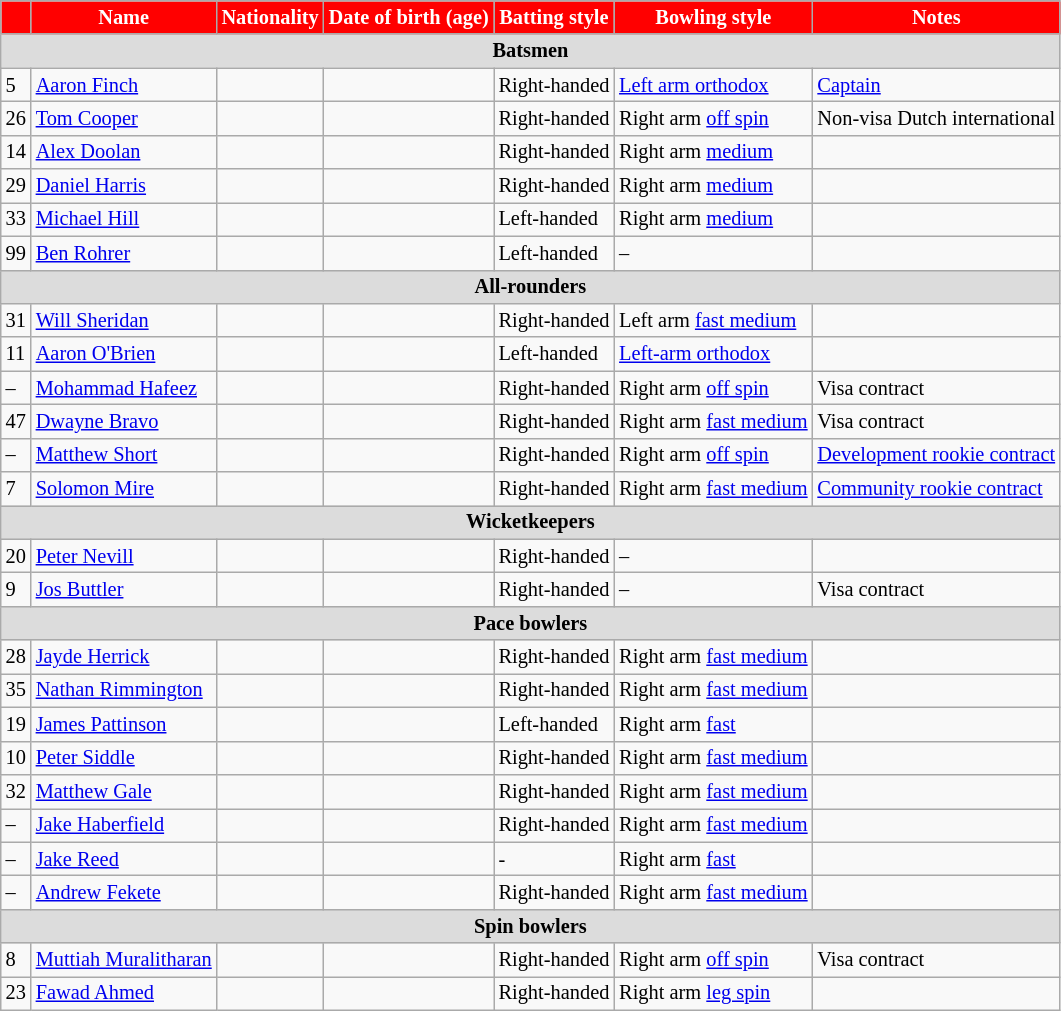<table class="wikitable"  style="font-size:85%;">
<tr>
<th style="background:red; color:white" align=center></th>
<th style="background:red; color:white" align=right>Name</th>
<th style="background:red; color:white" align=right>Nationality</th>
<th style="background:red; color:white" align=right>Date of birth (age)</th>
<th style="background:red; color:white" align=right>Batting style</th>
<th style="background:red; color:white" align=right>Bowling style</th>
<th style="background:red; color:white" align=right>Notes</th>
</tr>
<tr>
<th colspan="7" style="background: #DCDCDC" align=right>Batsmen</th>
</tr>
<tr>
<td>5</td>
<td><a href='#'>Aaron Finch</a></td>
<td></td>
<td></td>
<td>Right-handed</td>
<td><a href='#'>Left arm orthodox</a></td>
<td><a href='#'>Captain</a></td>
</tr>
<tr>
<td>26</td>
<td><a href='#'>Tom Cooper</a></td>
<td></td>
<td></td>
<td>Right-handed</td>
<td>Right arm <a href='#'>off spin</a></td>
<td>Non-visa Dutch international</td>
</tr>
<tr>
<td>14</td>
<td><a href='#'>Alex Doolan</a></td>
<td></td>
<td></td>
<td>Right-handed</td>
<td>Right arm <a href='#'>medium</a></td>
<td></td>
</tr>
<tr>
<td>29</td>
<td><a href='#'>Daniel Harris</a></td>
<td></td>
<td></td>
<td>Right-handed</td>
<td>Right arm <a href='#'>medium</a></td>
<td></td>
</tr>
<tr>
<td>33</td>
<td><a href='#'>Michael Hill</a></td>
<td></td>
<td></td>
<td>Left-handed</td>
<td>Right arm <a href='#'>medium</a></td>
<td></td>
</tr>
<tr>
<td>99</td>
<td><a href='#'>Ben Rohrer</a></td>
<td></td>
<td></td>
<td>Left-handed</td>
<td>–</td>
<td></td>
</tr>
<tr>
<th colspan="7" style="background: #DCDCDC" align=right>All-rounders</th>
</tr>
<tr>
<td>31</td>
<td><a href='#'>Will Sheridan</a></td>
<td></td>
<td></td>
<td>Right-handed</td>
<td>Left arm <a href='#'>fast medium</a></td>
<td></td>
</tr>
<tr>
<td>11</td>
<td><a href='#'>Aaron O'Brien</a></td>
<td></td>
<td></td>
<td>Left-handed</td>
<td><a href='#'>Left-arm orthodox</a></td>
<td></td>
</tr>
<tr>
<td>–</td>
<td><a href='#'>Mohammad Hafeez</a></td>
<td></td>
<td></td>
<td>Right-handed</td>
<td>Right arm <a href='#'>off spin</a></td>
<td>Visa contract</td>
</tr>
<tr>
<td>47</td>
<td><a href='#'>Dwayne Bravo</a></td>
<td></td>
<td></td>
<td>Right-handed</td>
<td>Right arm <a href='#'>fast medium</a></td>
<td>Visa contract</td>
</tr>
<tr>
<td>–</td>
<td><a href='#'>Matthew Short</a></td>
<td></td>
<td></td>
<td>Right-handed</td>
<td>Right arm <a href='#'>off spin</a></td>
<td><a href='#'>Development rookie contract</a></td>
</tr>
<tr>
<td>7</td>
<td><a href='#'>Solomon Mire</a></td>
<td></td>
<td></td>
<td>Right-handed</td>
<td>Right arm <a href='#'>fast medium</a></td>
<td><a href='#'>Community rookie contract</a></td>
</tr>
<tr>
<th colspan="7" style="background: #DCDCDC" align=right>Wicketkeepers</th>
</tr>
<tr>
<td>20</td>
<td><a href='#'>Peter Nevill</a></td>
<td></td>
<td></td>
<td>Right-handed</td>
<td>–</td>
<td></td>
</tr>
<tr>
<td>9</td>
<td><a href='#'>Jos Buttler</a></td>
<td></td>
<td></td>
<td>Right-handed</td>
<td>–</td>
<td>Visa contract</td>
</tr>
<tr>
<th colspan="7" style="background: #DCDCDC" align=right>Pace bowlers</th>
</tr>
<tr>
<td>28</td>
<td><a href='#'>Jayde Herrick</a></td>
<td></td>
<td></td>
<td>Right-handed</td>
<td>Right arm <a href='#'>fast medium</a></td>
<td></td>
</tr>
<tr>
<td>35</td>
<td><a href='#'>Nathan Rimmington</a></td>
<td></td>
<td></td>
<td>Right-handed</td>
<td>Right arm <a href='#'>fast medium</a></td>
<td></td>
</tr>
<tr>
<td>19</td>
<td><a href='#'>James Pattinson</a></td>
<td></td>
<td></td>
<td>Left-handed</td>
<td>Right arm <a href='#'>fast</a></td>
<td></td>
</tr>
<tr>
<td>10</td>
<td><a href='#'>Peter Siddle</a></td>
<td></td>
<td></td>
<td>Right-handed</td>
<td>Right arm <a href='#'>fast medium</a></td>
<td></td>
</tr>
<tr>
<td>32</td>
<td><a href='#'>Matthew Gale</a></td>
<td></td>
<td></td>
<td>Right-handed</td>
<td>Right arm <a href='#'>fast medium</a></td>
<td></td>
</tr>
<tr>
<td>–</td>
<td><a href='#'>Jake Haberfield</a></td>
<td></td>
<td></td>
<td>Right-handed</td>
<td>Right arm <a href='#'>fast medium</a></td>
<td></td>
</tr>
<tr>
<td>–</td>
<td><a href='#'>Jake Reed</a></td>
<td></td>
<td></td>
<td>-</td>
<td>Right arm <a href='#'>fast</a></td>
<td></td>
</tr>
<tr>
<td>–</td>
<td><a href='#'>Andrew Fekete</a></td>
<td></td>
<td></td>
<td>Right-handed</td>
<td>Right arm <a href='#'>fast medium</a></td>
<td></td>
</tr>
<tr>
<th colspan="7" style="background: #DCDCDC" align=right>Spin bowlers</th>
</tr>
<tr>
<td>8</td>
<td><a href='#'>Muttiah Muralitharan</a></td>
<td></td>
<td></td>
<td>Right-handed</td>
<td>Right arm <a href='#'>off spin</a></td>
<td>Visa contract</td>
</tr>
<tr>
<td>23</td>
<td><a href='#'>Fawad Ahmed</a></td>
<td></td>
<td></td>
<td>Right-handed</td>
<td>Right arm <a href='#'>leg spin</a></td>
<td></td>
</tr>
</table>
